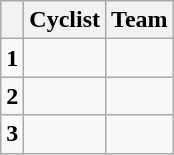<table class="wikitable">
<tr>
<th></th>
<th>Cyclist</th>
<th>Team</th>
</tr>
<tr>
<td><strong>1</strong></td>
<td></td>
<td></td>
</tr>
<tr>
<td><strong>2</strong></td>
<td></td>
<td></td>
</tr>
<tr>
<td><strong>3</strong></td>
<td></td>
<td></td>
</tr>
</table>
